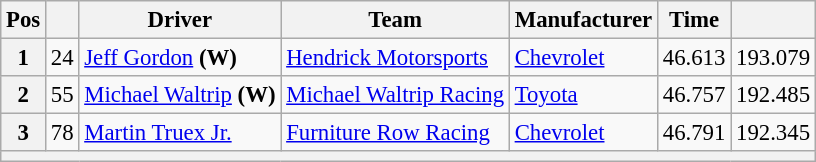<table class="wikitable" style="font-size:95%">
<tr>
<th>Pos</th>
<th></th>
<th>Driver</th>
<th>Team</th>
<th>Manufacturer</th>
<th>Time</th>
<th></th>
</tr>
<tr>
<th>1</th>
<td>24</td>
<td><a href='#'>Jeff Gordon</a> <strong>(W)</strong></td>
<td><a href='#'>Hendrick Motorsports</a></td>
<td><a href='#'>Chevrolet</a></td>
<td>46.613</td>
<td>193.079</td>
</tr>
<tr>
<th>2</th>
<td>55</td>
<td><a href='#'>Michael Waltrip</a> <strong>(W)</strong></td>
<td><a href='#'>Michael Waltrip Racing</a></td>
<td><a href='#'>Toyota</a></td>
<td>46.757</td>
<td>192.485</td>
</tr>
<tr>
<th>3</th>
<td>78</td>
<td><a href='#'>Martin Truex Jr.</a></td>
<td><a href='#'>Furniture Row Racing</a></td>
<td><a href='#'>Chevrolet</a></td>
<td>46.791</td>
<td>192.345</td>
</tr>
<tr>
<th colspan="7"></th>
</tr>
</table>
